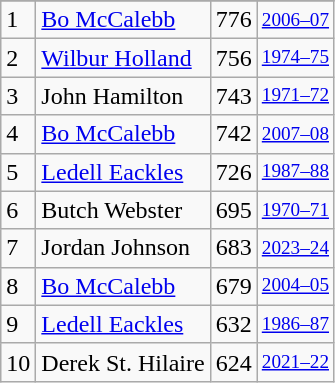<table class="wikitable">
<tr>
</tr>
<tr>
<td>1</td>
<td><a href='#'>Bo McCalebb</a></td>
<td>776</td>
<td style="font-size:80%;"><a href='#'>2006–07</a></td>
</tr>
<tr>
<td>2</td>
<td><a href='#'>Wilbur Holland</a></td>
<td>756</td>
<td style="font-size:80%;"><a href='#'>1974–75</a></td>
</tr>
<tr>
<td>3</td>
<td>John Hamilton</td>
<td>743</td>
<td style="font-size:80%;"><a href='#'>1971–72</a></td>
</tr>
<tr>
<td>4</td>
<td><a href='#'>Bo McCalebb</a></td>
<td>742</td>
<td style="font-size:80%;"><a href='#'>2007–08</a></td>
</tr>
<tr>
<td>5</td>
<td><a href='#'>Ledell Eackles</a></td>
<td>726</td>
<td style="font-size:80%;"><a href='#'>1987–88</a></td>
</tr>
<tr>
<td>6</td>
<td>Butch Webster</td>
<td>695</td>
<td style="font-size:80%;"><a href='#'>1970–71</a></td>
</tr>
<tr>
<td>7</td>
<td>Jordan Johnson</td>
<td>683</td>
<td style="font-size:80%;"><a href='#'>2023–24</a></td>
</tr>
<tr>
<td>8</td>
<td><a href='#'>Bo McCalebb</a></td>
<td>679</td>
<td style="font-size:80%;"><a href='#'>2004–05</a></td>
</tr>
<tr>
<td>9</td>
<td><a href='#'>Ledell Eackles</a></td>
<td>632</td>
<td style="font-size:80%;"><a href='#'>1986–87</a></td>
</tr>
<tr>
<td>10</td>
<td>Derek St. Hilaire</td>
<td>624</td>
<td style="font-size:80%;"><a href='#'>2021–22</a></td>
</tr>
</table>
